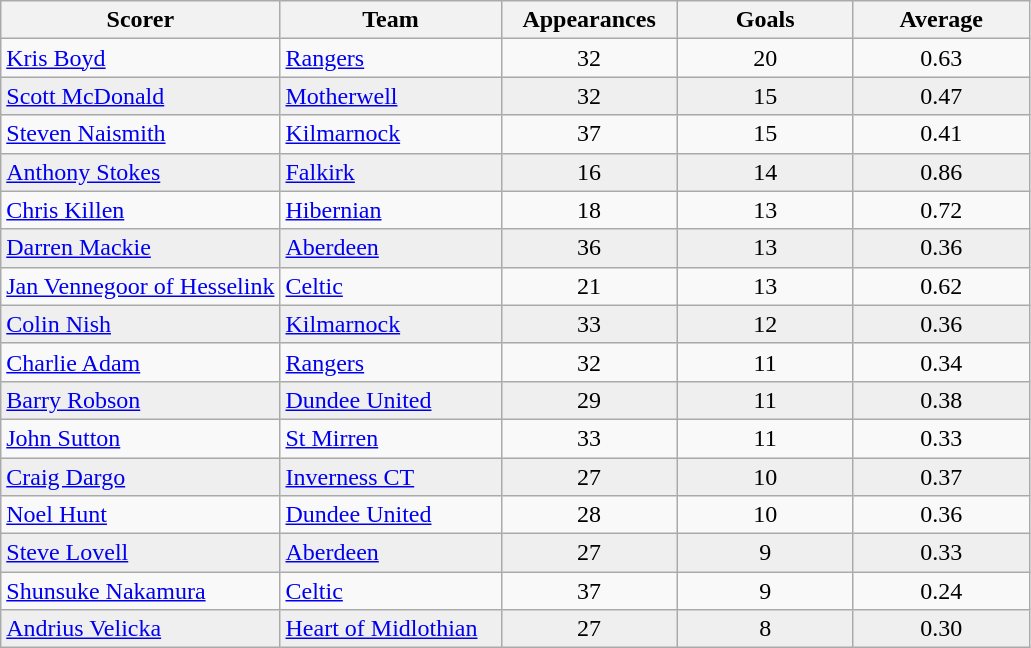<table class="wikitable sortable">
<tr>
<th>Scorer</th>
<th width=140>Team</th>
<th width=110>Appearances</th>
<th width=110>Goals</th>
<th width=110>Average</th>
</tr>
<tr>
<td> <a href='#'>Kris Boyd</a></td>
<td><a href='#'>Rangers</a></td>
<td align=center>32</td>
<td align=center>20</td>
<td align=center>0.63</td>
</tr>
<tr bgcolor="#EFEFEF">
<td> <a href='#'>Scott McDonald</a></td>
<td><a href='#'>Motherwell</a></td>
<td align=center>32</td>
<td align=center>15</td>
<td align=center>0.47</td>
</tr>
<tr>
<td> <a href='#'>Steven Naismith</a></td>
<td><a href='#'>Kilmarnock</a></td>
<td align=center>37</td>
<td align=center>15</td>
<td align=center>0.41</td>
</tr>
<tr bgcolor="#EFEFEF">
<td> <a href='#'>Anthony Stokes</a></td>
<td><a href='#'>Falkirk</a></td>
<td align=center>16</td>
<td align=center>14</td>
<td align=center>0.86</td>
</tr>
<tr>
<td> <a href='#'>Chris Killen</a></td>
<td><a href='#'>Hibernian</a></td>
<td align=center>18</td>
<td align=center>13</td>
<td align=center>0.72</td>
</tr>
<tr bgcolor="#EFEFEF">
<td> <a href='#'>Darren Mackie</a></td>
<td><a href='#'>Aberdeen</a></td>
<td align=center>36</td>
<td align=center>13</td>
<td align=center>0.36</td>
</tr>
<tr>
<td> <a href='#'>Jan Vennegoor of Hesselink</a></td>
<td><a href='#'>Celtic</a></td>
<td align=center>21</td>
<td align=center>13</td>
<td align=center>0.62</td>
</tr>
<tr bgcolor="#EFEFEF">
<td> <a href='#'>Colin Nish</a></td>
<td><a href='#'>Kilmarnock</a></td>
<td align=center>33</td>
<td align=center>12</td>
<td align=center>0.36</td>
</tr>
<tr>
<td> <a href='#'>Charlie Adam</a></td>
<td><a href='#'>Rangers</a></td>
<td align=center>32</td>
<td align=center>11</td>
<td align=center>0.34</td>
</tr>
<tr bgcolor="#EFEFEF">
<td> <a href='#'>Barry Robson</a></td>
<td><a href='#'>Dundee United</a></td>
<td align=center>29</td>
<td align=center>11</td>
<td align=center>0.38</td>
</tr>
<tr>
<td> <a href='#'>John Sutton</a></td>
<td><a href='#'>St Mirren</a></td>
<td align=center>33</td>
<td align=center>11</td>
<td align=center>0.33</td>
</tr>
<tr bgcolor="#EFEFEF">
<td> <a href='#'>Craig Dargo</a></td>
<td><a href='#'>Inverness CT</a></td>
<td align=center>27</td>
<td align=center>10</td>
<td align=center>0.37</td>
</tr>
<tr>
<td> <a href='#'>Noel Hunt</a></td>
<td><a href='#'>Dundee United</a></td>
<td align=center>28</td>
<td align=center>10</td>
<td align=center>0.36</td>
</tr>
<tr bgcolor="#EFEFEF">
<td> <a href='#'>Steve Lovell</a></td>
<td><a href='#'>Aberdeen</a></td>
<td align=center>27</td>
<td align=center>9</td>
<td align=center>0.33</td>
</tr>
<tr>
<td> <a href='#'>Shunsuke Nakamura</a></td>
<td><a href='#'>Celtic</a></td>
<td align=center>37</td>
<td align=center>9</td>
<td align=center>0.24</td>
</tr>
<tr bgcolor="#EFEFEF">
<td> <a href='#'>Andrius Velicka</a></td>
<td><a href='#'>Heart of Midlothian</a></td>
<td align=center>27</td>
<td align=center>8</td>
<td align=center>0.30</td>
</tr>
</table>
